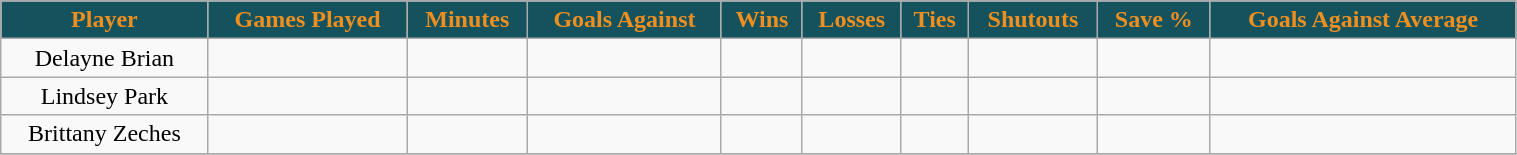<table class="wikitable" width="80%">
<tr align="center"  style=" background:#14535D; color:#EF8F1F;">
<td><strong>Player</strong></td>
<td><strong>Games Played</strong></td>
<td><strong>Minutes</strong></td>
<td><strong>Goals Against</strong></td>
<td><strong>Wins</strong></td>
<td><strong>Losses</strong></td>
<td><strong>Ties</strong></td>
<td><strong>Shutouts</strong></td>
<td><strong>Save %</strong></td>
<td><strong>Goals Against Average</strong></td>
</tr>
<tr align="center" bgcolor="">
<td>Delayne Brian</td>
<td></td>
<td></td>
<td></td>
<td></td>
<td></td>
<td></td>
<td></td>
<td></td>
<td></td>
</tr>
<tr align="center" bgcolor="">
<td>Lindsey Park</td>
<td></td>
<td></td>
<td></td>
<td></td>
<td></td>
<td></td>
<td></td>
<td></td>
<td></td>
</tr>
<tr align="center" bgcolor="">
<td>Brittany Zeches</td>
<td></td>
<td></td>
<td></td>
<td></td>
<td></td>
<td></td>
<td></td>
<td></td>
<td></td>
</tr>
<tr align="center" bgcolor="">
</tr>
</table>
